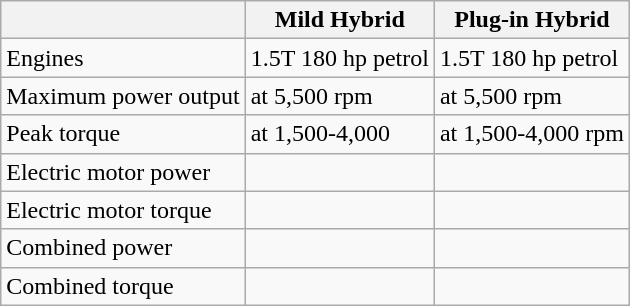<table class="wikitable">
<tr>
<th></th>
<th>Mild Hybrid</th>
<th>Plug-in Hybrid</th>
</tr>
<tr>
<td>Engines</td>
<td>1.5T 180 hp petrol</td>
<td>1.5T 180 hp petrol</td>
</tr>
<tr>
<td>Maximum power output</td>
<td> at 5,500 rpm</td>
<td> at 5,500 rpm</td>
</tr>
<tr>
<td>Peak torque</td>
<td> at 1,500-4,000</td>
<td> at 1,500-4,000 rpm</td>
</tr>
<tr>
<td>Electric motor power</td>
<td></td>
<td></td>
</tr>
<tr>
<td>Electric motor torque</td>
<td></td>
<td></td>
</tr>
<tr>
<td>Combined power</td>
<td></td>
<td></td>
</tr>
<tr>
<td>Combined torque</td>
<td></td>
<td></td>
</tr>
</table>
